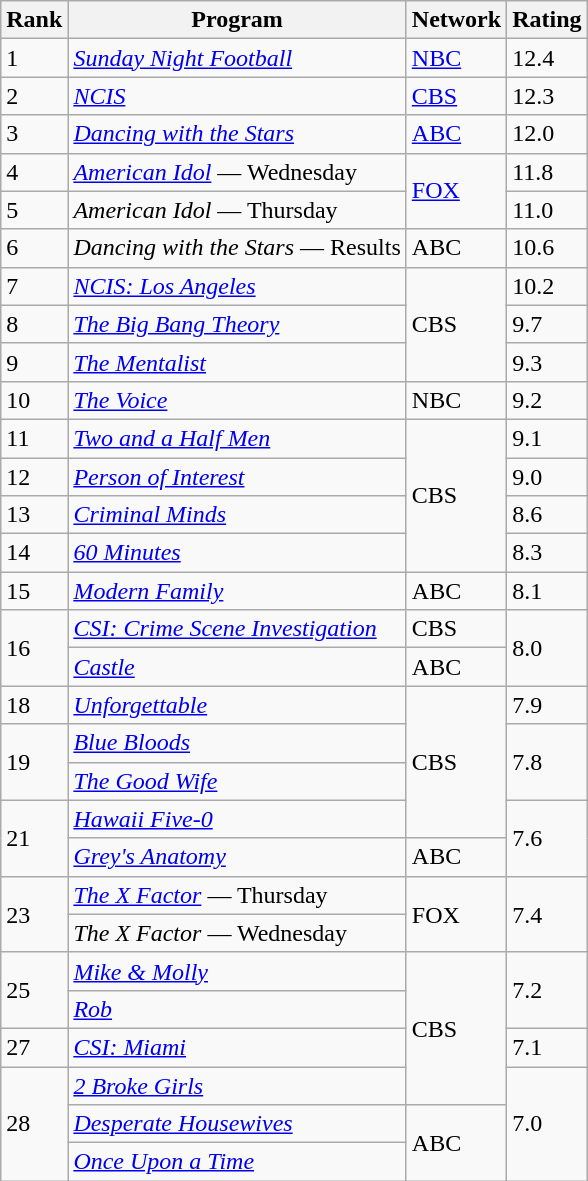<table class="wikitable">
<tr>
<th>Rank</th>
<th>Program</th>
<th>Network</th>
<th>Rating</th>
</tr>
<tr>
<td>1</td>
<td><em><a href='#'>Sunday Night Football</a></em></td>
<td><a href='#'>NBC</a></td>
<td>12.4</td>
</tr>
<tr>
<td>2</td>
<td><em><a href='#'>NCIS</a></em></td>
<td><a href='#'>CBS</a></td>
<td>12.3</td>
</tr>
<tr>
<td>3</td>
<td><em><a href='#'>Dancing with the Stars</a></em></td>
<td><a href='#'>ABC</a></td>
<td>12.0</td>
</tr>
<tr>
<td>4</td>
<td><em><a href='#'>American Idol</a></em> — Wednesday</td>
<td rowspan="2"><a href='#'>FOX</a></td>
<td>11.8</td>
</tr>
<tr>
<td>5</td>
<td><em>American Idol</em> — Thursday</td>
<td>11.0</td>
</tr>
<tr>
<td>6</td>
<td><em>Dancing with the Stars</em> — Results</td>
<td>ABC</td>
<td>10.6</td>
</tr>
<tr>
<td>7</td>
<td><em><a href='#'>NCIS: Los Angeles</a></em></td>
<td rowspan="3">CBS</td>
<td>10.2</td>
</tr>
<tr>
<td>8</td>
<td><em><a href='#'>The Big Bang Theory</a></em></td>
<td>9.7</td>
</tr>
<tr>
<td>9</td>
<td><em><a href='#'>The Mentalist</a></em></td>
<td>9.3</td>
</tr>
<tr>
<td>10</td>
<td><em><a href='#'>The Voice</a></em></td>
<td>NBC</td>
<td>9.2</td>
</tr>
<tr>
<td>11</td>
<td><em><a href='#'>Two and a Half Men</a></em></td>
<td rowspan="4">CBS</td>
<td>9.1</td>
</tr>
<tr>
<td>12</td>
<td><em><a href='#'>Person of Interest</a></em></td>
<td>9.0</td>
</tr>
<tr>
<td>13</td>
<td><em><a href='#'>Criminal Minds</a></em></td>
<td>8.6</td>
</tr>
<tr>
<td>14</td>
<td><em><a href='#'>60 Minutes</a></em></td>
<td>8.3</td>
</tr>
<tr>
<td>15</td>
<td><em><a href='#'>Modern Family</a></em></td>
<td>ABC</td>
<td>8.1</td>
</tr>
<tr>
<td rowspan="2">16</td>
<td><em><a href='#'>CSI: Crime Scene Investigation</a></em></td>
<td>CBS</td>
<td rowspan="2">8.0</td>
</tr>
<tr>
<td><em><a href='#'>Castle</a></em></td>
<td>ABC</td>
</tr>
<tr>
<td>18</td>
<td><em><a href='#'>Unforgettable</a></em></td>
<td rowspan="4">CBS</td>
<td>7.9</td>
</tr>
<tr>
<td rowspan="2">19</td>
<td><em><a href='#'>Blue Bloods</a></em></td>
<td rowspan="2">7.8</td>
</tr>
<tr>
<td><em><a href='#'>The Good Wife</a></em></td>
</tr>
<tr>
<td rowspan="2">21</td>
<td><em><a href='#'>Hawaii Five-0</a></em></td>
<td rowspan="2">7.6</td>
</tr>
<tr>
<td><em><a href='#'>Grey's Anatomy</a></em></td>
<td>ABC</td>
</tr>
<tr>
<td rowspan="2">23</td>
<td><em><a href='#'>The X Factor</a></em> — Thursday</td>
<td rowspan="2">FOX</td>
<td rowspan="2">7.4</td>
</tr>
<tr>
<td><em>The X Factor</em> — Wednesday</td>
</tr>
<tr>
<td rowspan="2">25</td>
<td><em><a href='#'>Mike & Molly</a></em></td>
<td rowspan="4">CBS</td>
<td rowspan="2">7.2</td>
</tr>
<tr>
<td><em><a href='#'>Rob</a></em></td>
</tr>
<tr>
<td>27</td>
<td><em><a href='#'>CSI: Miami</a></em></td>
<td>7.1</td>
</tr>
<tr>
<td rowspan="3">28</td>
<td><em><a href='#'>2 Broke Girls</a></em></td>
<td rowspan="3">7.0</td>
</tr>
<tr>
<td><em><a href='#'>Desperate Housewives</a></em></td>
<td rowspan="2">ABC</td>
</tr>
<tr>
<td><em><a href='#'>Once Upon a Time</a></em></td>
</tr>
</table>
